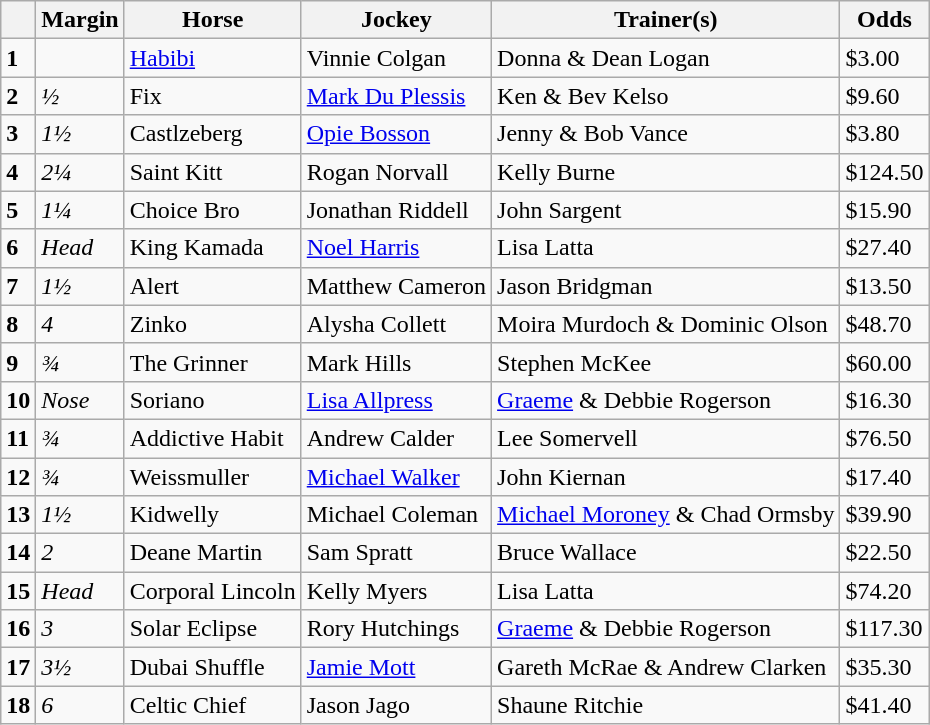<table class="wikitable sortable">
<tr>
<th></th>
<th>Margin</th>
<th>Horse</th>
<th>Jockey</th>
<th>Trainer(s)</th>
<th>Odds</th>
</tr>
<tr>
<td><strong>1</strong></td>
<td></td>
<td><a href='#'>Habibi</a></td>
<td>Vinnie Colgan</td>
<td>Donna & Dean Logan</td>
<td>$3.00</td>
</tr>
<tr>
<td><strong>2</strong></td>
<td><em>½</em></td>
<td>Fix</td>
<td><a href='#'>Mark Du Plessis</a></td>
<td>Ken & Bev Kelso</td>
<td>$9.60</td>
</tr>
<tr>
<td><strong>3</strong></td>
<td><em>1½</em></td>
<td>Castlzeberg</td>
<td><a href='#'>Opie Bosson</a></td>
<td>Jenny & Bob Vance</td>
<td>$3.80</td>
</tr>
<tr>
<td><strong>4</strong></td>
<td><em>2¼</em></td>
<td>Saint Kitt</td>
<td>Rogan Norvall</td>
<td>Kelly Burne</td>
<td>$124.50</td>
</tr>
<tr>
<td><strong>5</strong></td>
<td><em>1¼</em></td>
<td>Choice Bro</td>
<td>Jonathan Riddell</td>
<td>John Sargent</td>
<td>$15.90</td>
</tr>
<tr>
<td><strong>6</strong></td>
<td><em>Head</em></td>
<td>King Kamada</td>
<td><a href='#'>Noel Harris</a></td>
<td>Lisa Latta</td>
<td>$27.40</td>
</tr>
<tr>
<td><strong>7</strong></td>
<td><em>1½</em></td>
<td>Alert</td>
<td>Matthew Cameron</td>
<td>Jason Bridgman</td>
<td>$13.50</td>
</tr>
<tr>
<td><strong>8</strong></td>
<td><em>4</em></td>
<td>Zinko</td>
<td>Alysha Collett</td>
<td>Moira Murdoch & Dominic Olson</td>
<td>$48.70</td>
</tr>
<tr>
<td><strong>9</strong></td>
<td><em>¾</em></td>
<td>The Grinner</td>
<td>Mark Hills</td>
<td>Stephen McKee</td>
<td>$60.00</td>
</tr>
<tr>
<td><strong>10</strong></td>
<td><em>Nose</em></td>
<td>Soriano</td>
<td><a href='#'>Lisa Allpress</a></td>
<td><a href='#'>Graeme</a> & Debbie Rogerson</td>
<td>$16.30</td>
</tr>
<tr>
<td><strong>11</strong></td>
<td><em>¾</em></td>
<td>Addictive Habit</td>
<td>Andrew Calder</td>
<td>Lee Somervell</td>
<td>$76.50</td>
</tr>
<tr>
<td><strong>12</strong></td>
<td><em>¾</em></td>
<td>Weissmuller</td>
<td><a href='#'> Michael Walker</a></td>
<td>John Kiernan</td>
<td>$17.40</td>
</tr>
<tr>
<td><strong>13</strong></td>
<td><em>1½</em></td>
<td>Kidwelly</td>
<td>Michael Coleman</td>
<td><a href='#'>Michael Moroney</a> & Chad Ormsby</td>
<td>$39.90</td>
</tr>
<tr>
<td><strong>14</strong></td>
<td><em>2</em></td>
<td>Deane Martin</td>
<td>Sam Spratt</td>
<td>Bruce Wallace</td>
<td>$22.50</td>
</tr>
<tr>
<td><strong>15</strong></td>
<td><em>Head</em></td>
<td>Corporal Lincoln</td>
<td>Kelly Myers</td>
<td>Lisa Latta</td>
<td>$74.20</td>
</tr>
<tr>
<td><strong>16</strong></td>
<td><em>3</em></td>
<td>Solar Eclipse</td>
<td>Rory Hutchings</td>
<td><a href='#'>Graeme</a> & Debbie Rogerson</td>
<td>$117.30</td>
</tr>
<tr>
<td><strong>17</strong></td>
<td><em>3½</em></td>
<td>Dubai Shuffle</td>
<td><a href='#'>Jamie Mott</a></td>
<td>Gareth McRae & Andrew Clarken</td>
<td>$35.30</td>
</tr>
<tr>
<td><strong>18</strong></td>
<td><em>6</em></td>
<td>Celtic Chief</td>
<td>Jason Jago</td>
<td>Shaune Ritchie</td>
<td>$41.40</td>
</tr>
</table>
